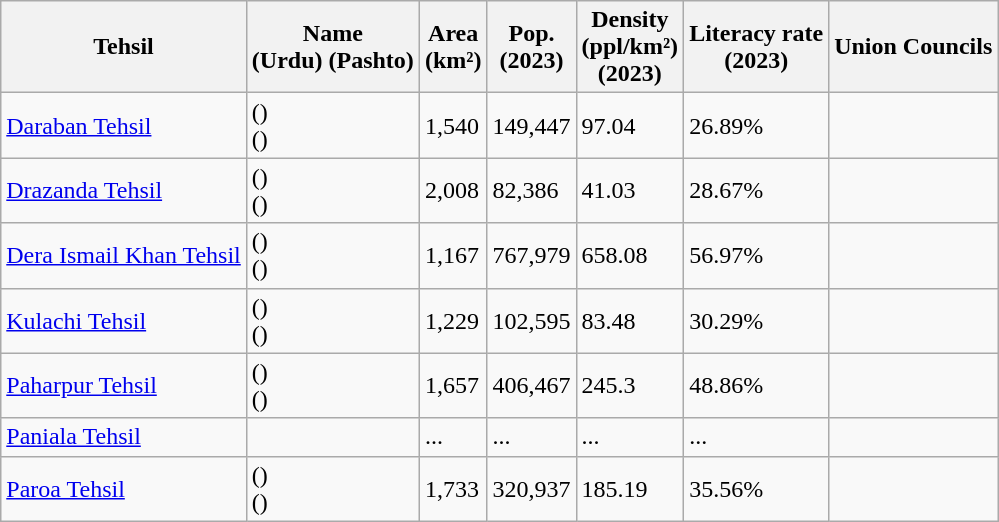<table class="wikitable sortable static-row-numbers static-row-header-hash">
<tr>
<th>Tehsil</th>
<th>Name<br>(Urdu)
(Pashto)</th>
<th>Area<br>(km²)</th>
<th>Pop.<br>(2023)</th>
<th>Density<br>(ppl/km²)<br>(2023)</th>
<th>Literacy rate<br>(2023)</th>
<th>Union Councils</th>
</tr>
<tr>
<td><a href='#'>Daraban Tehsil</a></td>
<td>()<br>()</td>
<td>1,540</td>
<td>149,447</td>
<td>97.04</td>
<td>26.89%</td>
<td></td>
</tr>
<tr>
<td><a href='#'>Drazanda Tehsil</a></td>
<td>()<br>()</td>
<td>2,008</td>
<td>82,386</td>
<td>41.03</td>
<td>28.67%</td>
<td></td>
</tr>
<tr>
<td><a href='#'>Dera Ismail Khan Tehsil</a></td>
<td>()<br>()</td>
<td>1,167</td>
<td>767,979</td>
<td>658.08</td>
<td>56.97%</td>
<td></td>
</tr>
<tr>
<td><a href='#'>Kulachi Tehsil</a></td>
<td>()<br>()</td>
<td>1,229</td>
<td>102,595</td>
<td>83.48</td>
<td>30.29%</td>
<td></td>
</tr>
<tr>
<td><a href='#'>Paharpur Tehsil</a></td>
<td>()<br>()</td>
<td>1,657</td>
<td>406,467</td>
<td>245.3</td>
<td>48.86%</td>
<td></td>
</tr>
<tr>
<td><a href='#'>Paniala Tehsil</a></td>
<td></td>
<td>...</td>
<td>...</td>
<td>...</td>
<td>...</td>
<td></td>
</tr>
<tr>
<td><a href='#'>Paroa Tehsil</a></td>
<td>()<br>()</td>
<td>1,733</td>
<td>320,937</td>
<td>185.19</td>
<td>35.56%</td>
<td></td>
</tr>
</table>
